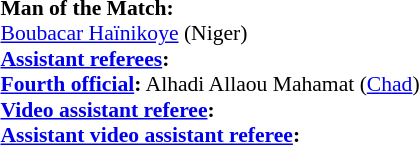<table style="width:100%; font-size:90%;">
<tr>
<td><br><strong>Man of the Match:</strong>
<br><a href='#'>Boubacar Haïnikoye</a> (Niger)<br><strong><a href='#'>Assistant referees</a>:</strong>
<br><strong><a href='#'>Fourth official</a>:</strong>
Alhadi Allaou Mahamat (<a href='#'>Chad</a>)<br><strong><a href='#'>Video assistant referee</a>:</strong><br><strong><a href='#'>Assistant video assistant referee</a>:</strong></td>
</tr>
</table>
